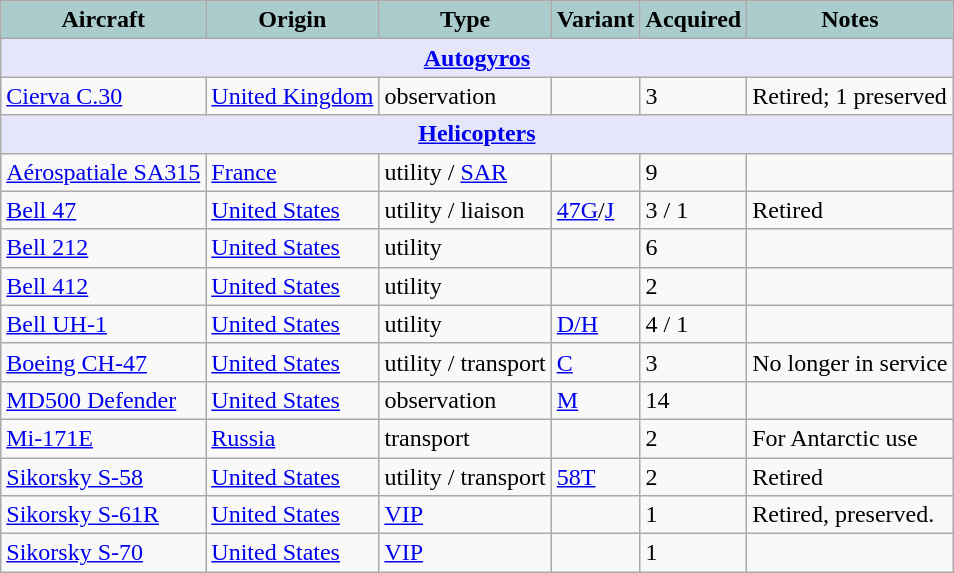<table class="wikitable">
<tr>
<th style="text-align:center; background:#acc;">Aircraft</th>
<th style="text-align: center; background:#acc;">Origin</th>
<th style="text-align:l center; background:#acc;">Type</th>
<th style="text-align:left; background:#acc;">Variant</th>
<th style="text-align:center; background:#acc;">Acquired</th>
<th style="text-align: center; background:#acc;">Notes</th>
</tr>
<tr>
<th style="align: center; background: lavender;" colspan="7"><a href='#'>Autogyros</a></th>
</tr>
<tr>
<td><a href='#'>Cierva C.30</a></td>
<td><a href='#'>United Kingdom</a></td>
<td>observation</td>
<td></td>
<td>3</td>
<td>Retired; 1 preserved</td>
</tr>
<tr>
<th style="align: center; background: lavender;" colspan="7"><a href='#'>Helicopters</a></th>
</tr>
<tr>
<td><a href='#'>Aérospatiale SA315</a></td>
<td><a href='#'>France</a></td>
<td>utility / <a href='#'>SAR</a></td>
<td></td>
<td>9</td>
<td></td>
</tr>
<tr>
<td><a href='#'>Bell 47</a></td>
<td><a href='#'>United States</a></td>
<td>utility / liaison</td>
<td><a href='#'>47G</a>/<a href='#'>J</a></td>
<td>3 / 1</td>
<td>Retired</td>
</tr>
<tr>
<td><a href='#'>Bell 212</a></td>
<td><a href='#'>United States</a></td>
<td>utility</td>
<td></td>
<td>6</td>
<td></td>
</tr>
<tr>
<td><a href='#'>Bell 412</a></td>
<td><a href='#'>United States</a></td>
<td>utility</td>
<td></td>
<td>2</td>
<td></td>
</tr>
<tr>
<td><a href='#'>Bell UH-1</a></td>
<td><a href='#'>United States</a></td>
<td>utility</td>
<td><a href='#'>D/H</a></td>
<td>4 / 1</td>
<td></td>
</tr>
<tr>
<td><a href='#'>Boeing CH-47</a></td>
<td><a href='#'>United States</a></td>
<td>utility / transport</td>
<td><a href='#'>C</a></td>
<td>3</td>
<td>No longer in service</td>
</tr>
<tr>
<td><a href='#'>MD500 Defender</a></td>
<td><a href='#'>United States</a></td>
<td>observation</td>
<td><a href='#'>M</a></td>
<td>14</td>
<td></td>
</tr>
<tr>
<td><a href='#'>Mi-171E</a></td>
<td><a href='#'>Russia</a></td>
<td>transport</td>
<td></td>
<td>2</td>
<td>For Antarctic use</td>
</tr>
<tr>
<td><a href='#'>Sikorsky S-58</a></td>
<td><a href='#'>United States</a></td>
<td>utility / transport</td>
<td><a href='#'>58T</a></td>
<td>2</td>
<td>Retired</td>
</tr>
<tr>
<td><a href='#'>Sikorsky S-61R</a></td>
<td><a href='#'>United States</a></td>
<td><a href='#'>VIP</a></td>
<td></td>
<td>1</td>
<td>Retired, preserved.</td>
</tr>
<tr>
<td><a href='#'>Sikorsky S-70</a></td>
<td><a href='#'>United States</a></td>
<td><a href='#'>VIP</a></td>
<td></td>
<td>1</td>
<td></td>
</tr>
</table>
